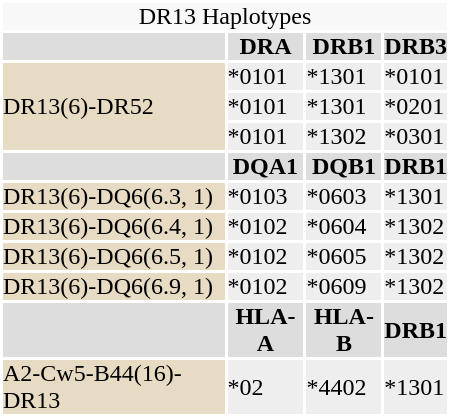<table id="drugInfoBox" style="float: right; clear: right; margin: 0 0 0.5em 1em; background: #ffffff;" class="toccolours" border=0 cellpadding=0 align=left width="300px">
<tr style="background:#f8f8f8">
<td align="center" colspan="4"><div>DR13 Haplotypes</div></td>
</tr>
<tr style="background:#f8f8f8">
<td bgcolor="#dddddd"></td>
<th bgcolor="#dddddd">DRA</th>
<th bgcolor="#dddddd">DRB1</th>
<th bgcolor="#dddddd">DRB3</th>
</tr>
<tr style="background:#f8f8f8">
<td rowspan = "3" bgcolor="#e7dcc3">DR13(6)-DR52</td>
<td bgcolor="#eeeeee">*0101</td>
<td bgcolor="#eeeeee">*1301</td>
<td bgcolor="#eeeeee">*0101</td>
</tr>
<tr style="background:#f8f8f8">
<td bgcolor="#eeeeee">*0101</td>
<td bgcolor="#eeeeee">*1301</td>
<td bgcolor="#eeeeee">*0201</td>
</tr>
<tr style="background:#f8f8f8">
<td bgcolor="#eeeeee">*0101</td>
<td bgcolor="#eeeeee">*1302</td>
<td bgcolor="#eeeeee">*0301</td>
</tr>
<tr style="background:#f8f8f8">
<td bgcolor="#dddddd"></td>
<th bgcolor="#dddddd">DQA1</th>
<th bgcolor="#dddddd">DQB1</th>
<th bgcolor="#dddddd">DRB1</th>
</tr>
<tr>
<td bgcolor="#e7dcc3">DR13(6)-DQ6(6.3, 1)</td>
<td bgcolor="#eeeeee">*0103</td>
<td bgcolor="#eeeeee">*0603</td>
<td bgcolor="#eeeeee">*1301</td>
</tr>
<tr>
<td bgcolor="#e7dcc3">DR13(6)-DQ6(6.4, 1)</td>
<td bgcolor="#eeeeee">*0102</td>
<td bgcolor="#eeeeee">*0604</td>
<td bgcolor="#eeeeee">*1302</td>
</tr>
<tr style="background:#f8f8f8">
<td bgcolor="#e7dcc3">DR13(6)-DQ6(6.5, 1)</td>
<td bgcolor="#eeeeee">*0102</td>
<td bgcolor="#eeeeee">*0605</td>
<td bgcolor="#eeeeee">*1302</td>
</tr>
<tr style="background:#f8f8f8">
<td bgcolor="#e7dcc3">DR13(6)-DQ6(6.9, 1)</td>
<td bgcolor="#eeeeee">*0102</td>
<td bgcolor="#eeeeee">*0609</td>
<td bgcolor="#eeeeee">*1302</td>
</tr>
<tr style="background:#f8f8f8">
<td bgcolor="#dddddd"></td>
<th bgcolor="#dddddd">HLA-A</th>
<th bgcolor="#dddddd">HLA-B</th>
<th bgcolor="#dddddd">DRB1</th>
</tr>
<tr>
<td bgcolor="#e7dcc3">A2-Cw5-B44(16)-DR13</td>
<td bgcolor="#eeeeee">*02</td>
<td bgcolor="#eeeeee">*4402</td>
<td bgcolor="#eeeeee">*1301</td>
</tr>
<tr>
</tr>
</table>
